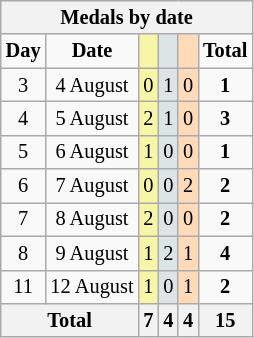<table class="wikitable" style="font-size:85%; text-align:center;">
<tr style="background:#efefef;">
<th colspan=6><strong>Medals by date</strong></th>
</tr>
<tr>
<td><strong>Day</strong></td>
<td><strong>Date</strong></td>
<td style="background:#F7F6A8;"></td>
<td style="background:#DCE5E5;"></td>
<td style="background:#FFDAB9;"></td>
<td><strong>Total</strong></td>
</tr>
<tr>
<td>3</td>
<td>4 August</td>
<td style="background:#F7F6A8;">0</td>
<td style="background:#DCE5E5;">1</td>
<td style="background:#FFDAB9;">0</td>
<td><strong>1</strong></td>
</tr>
<tr>
<td>4</td>
<td>5 August</td>
<td style="background:#F7F6A8;">2</td>
<td style="background:#DCE5E5;">1</td>
<td style="background:#FFDAB9;">0</td>
<td><strong>3</strong></td>
</tr>
<tr>
<td>5</td>
<td>6 August</td>
<td style="background:#F7F6A8;">1</td>
<td style="background:#DCE5E5;">0</td>
<td style="background:#FFDAB9;">0</td>
<td><strong>1</strong></td>
</tr>
<tr>
<td>6</td>
<td>7 August</td>
<td style="background:#F7F6A8;">0</td>
<td style="background:#DCE5E5;">0</td>
<td style="background:#FFDAB9;">2</td>
<td><strong>2</strong></td>
</tr>
<tr>
<td>7</td>
<td>8 August</td>
<td style="background:#F7F6A8;">2</td>
<td style="background:#DCE5E5;">0</td>
<td style="background:#FFDAB9;">0</td>
<td><strong>2</strong></td>
</tr>
<tr>
<td>8</td>
<td>9 August</td>
<td style="background:#F7F6A8;">1</td>
<td style="background:#DCE5E5;">2</td>
<td style="background:#FFDAB9;">1</td>
<td><strong>4</strong></td>
</tr>
<tr>
<td>11</td>
<td>12 August</td>
<td style="background:#F7F6A8;">1</td>
<td style="background:#DCE5E5;">0</td>
<td style="background:#FFDAB9;">1</td>
<td><strong>2</strong></td>
</tr>
<tr>
<th colspan="2">Total</th>
<th>7</th>
<th>4</th>
<th>4</th>
<th>15</th>
</tr>
</table>
